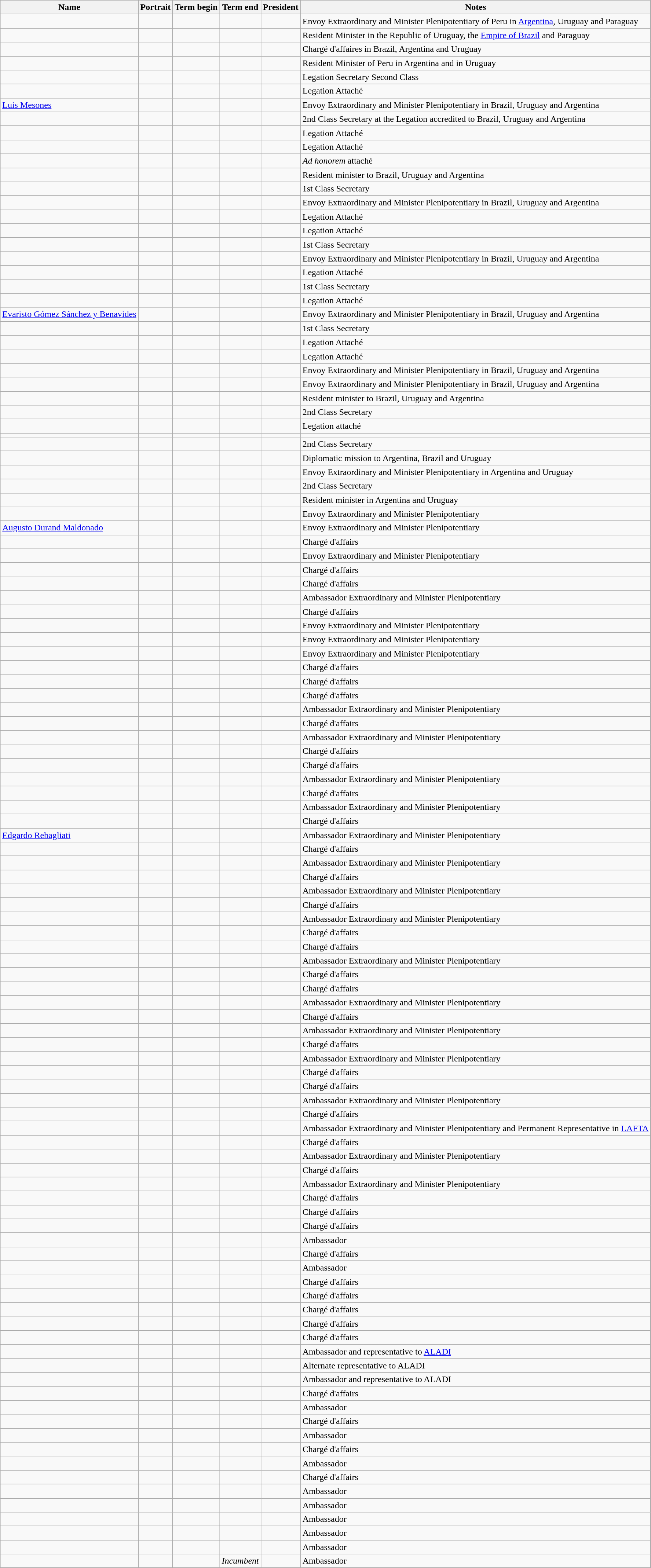<table class="wikitable sortable"  text-align:center;">
<tr>
<th>Name</th>
<th class="unsortable">Portrait</th>
<th>Term begin</th>
<th>Term end</th>
<th>President</th>
<th class="unsortable">Notes</th>
</tr>
<tr>
<td></td>
<td></td>
<td></td>
<td></td>
<td></td>
<td>Envoy Extraordinary and Minister Plenipotentiary of Peru in <a href='#'>Argentina</a>, Uruguay and Paraguay</td>
</tr>
<tr>
<td></td>
<td></td>
<td></td>
<td></td>
<td></td>
<td>Resident Minister in the Republic of Uruguay, the <a href='#'>Empire of Brazil</a> and Paraguay</td>
</tr>
<tr>
<td></td>
<td></td>
<td></td>
<td></td>
<td></td>
<td>Chargé d'affaires in Brazil, Argentina and Uruguay</td>
</tr>
<tr>
<td></td>
<td></td>
<td></td>
<td></td>
<td></td>
<td>Resident Minister of Peru in Argentina and in Uruguay</td>
</tr>
<tr>
<td></td>
<td></td>
<td></td>
<td></td>
<td></td>
<td>Legation Secretary Second Class</td>
</tr>
<tr>
<td></td>
<td></td>
<td></td>
<td></td>
<td></td>
<td>Legation Attaché</td>
</tr>
<tr>
<td><a href='#'>Luis Mesones</a></td>
<td></td>
<td></td>
<td></td>
<td></td>
<td>Envoy Extraordinary and Minister Plenipotentiary in Brazil, Uruguay and Argentina</td>
</tr>
<tr>
<td></td>
<td></td>
<td></td>
<td></td>
<td></td>
<td>2nd Class Secretary at the Legation accredited to Brazil, Uruguay and Argentina</td>
</tr>
<tr>
<td></td>
<td></td>
<td></td>
<td></td>
<td></td>
<td>Legation Attaché</td>
</tr>
<tr>
<td></td>
<td></td>
<td></td>
<td></td>
<td></td>
<td>Legation Attaché</td>
</tr>
<tr>
<td></td>
<td></td>
<td></td>
<td></td>
<td></td>
<td><em>Ad honorem</em> attaché</td>
</tr>
<tr>
<td></td>
<td></td>
<td></td>
<td></td>
<td></td>
<td>Resident minister to Brazil, Uruguay and Argentina</td>
</tr>
<tr>
<td></td>
<td></td>
<td></td>
<td></td>
<td></td>
<td>1st Class Secretary</td>
</tr>
<tr>
<td></td>
<td></td>
<td></td>
<td></td>
<td></td>
<td>Envoy Extraordinary and Minister Plenipotentiary in Brazil, Uruguay and Argentina</td>
</tr>
<tr>
<td></td>
<td></td>
<td></td>
<td></td>
<td></td>
<td>Legation Attaché</td>
</tr>
<tr>
<td></td>
<td></td>
<td></td>
<td></td>
<td></td>
<td>Legation Attaché</td>
</tr>
<tr>
<td></td>
<td></td>
<td></td>
<td></td>
<td></td>
<td>1st Class Secretary</td>
</tr>
<tr>
<td></td>
<td></td>
<td></td>
<td></td>
<td></td>
<td>Envoy Extraordinary and Minister Plenipotentiary in Brazil, Uruguay and Argentina</td>
</tr>
<tr>
<td></td>
<td></td>
<td></td>
<td></td>
<td></td>
<td>Legation Attaché</td>
</tr>
<tr>
<td></td>
<td></td>
<td></td>
<td></td>
<td></td>
<td>1st Class Secretary</td>
</tr>
<tr>
<td></td>
<td></td>
<td></td>
<td></td>
<td></td>
<td>Legation Attaché</td>
</tr>
<tr>
<td><a href='#'>Evaristo Gómez Sánchez y Benavides</a></td>
<td></td>
<td></td>
<td></td>
<td></td>
<td>Envoy Extraordinary and Minister Plenipotentiary in Brazil, Uruguay and Argentina</td>
</tr>
<tr>
<td></td>
<td></td>
<td></td>
<td></td>
<td></td>
<td>1st Class Secretary</td>
</tr>
<tr>
<td></td>
<td></td>
<td></td>
<td></td>
<td></td>
<td>Legation Attaché</td>
</tr>
<tr>
<td></td>
<td></td>
<td></td>
<td></td>
<td></td>
<td>Legation Attaché</td>
</tr>
<tr>
<td></td>
<td></td>
<td></td>
<td></td>
<td></td>
<td>Envoy Extraordinary and Minister Plenipotentiary in Brazil, Uruguay and Argentina</td>
</tr>
<tr>
<td></td>
<td></td>
<td></td>
<td></td>
<td></td>
<td>Envoy Extraordinary and Minister Plenipotentiary in Brazil, Uruguay and Argentina</td>
</tr>
<tr>
<td></td>
<td></td>
<td></td>
<td></td>
<td></td>
<td>Resident minister to Brazil, Uruguay and Argentina</td>
</tr>
<tr>
<td></td>
<td></td>
<td></td>
<td></td>
<td></td>
<td>2nd Class Secretary</td>
</tr>
<tr>
<td></td>
<td></td>
<td></td>
<td></td>
<td></td>
<td>Legation attaché</td>
</tr>
<tr>
<td></td>
<td></td>
<td></td>
<td></td>
<td></td>
<td></td>
</tr>
<tr>
<td></td>
<td></td>
<td></td>
<td></td>
<td></td>
<td>2nd Class Secretary</td>
</tr>
<tr>
<td></td>
<td></td>
<td></td>
<td></td>
<td></td>
<td>Diplomatic mission to Argentina, Brazil and Uruguay</td>
</tr>
<tr>
<td></td>
<td></td>
<td></td>
<td></td>
<td></td>
<td>Envoy Extraordinary and Minister Plenipotentiary in Argentina and Uruguay</td>
</tr>
<tr>
<td></td>
<td></td>
<td></td>
<td></td>
<td></td>
<td>2nd Class Secretary</td>
</tr>
<tr>
<td></td>
<td></td>
<td></td>
<td></td>
<td></td>
<td>Resident minister in Argentina and Uruguay</td>
</tr>
<tr>
<td></td>
<td></td>
<td></td>
<td></td>
<td></td>
<td>Envoy Extraordinary and Minister Plenipotentiary</td>
</tr>
<tr>
<td><a href='#'>Augusto Durand Maldonado</a></td>
<td></td>
<td></td>
<td></td>
<td></td>
<td>Envoy Extraordinary and Minister Plenipotentiary</td>
</tr>
<tr>
<td></td>
<td></td>
<td></td>
<td></td>
<td></td>
<td>Chargé d'affairs</td>
</tr>
<tr>
<td></td>
<td></td>
<td></td>
<td></td>
<td></td>
<td>Envoy Extraordinary and Minister Plenipotentiary</td>
</tr>
<tr>
<td></td>
<td></td>
<td></td>
<td></td>
<td></td>
<td>Chargé d'affairs</td>
</tr>
<tr>
<td></td>
<td></td>
<td></td>
<td></td>
<td></td>
<td>Chargé d'affairs</td>
</tr>
<tr>
<td></td>
<td></td>
<td></td>
<td></td>
<td></td>
<td>Ambassador Extraordinary and Minister Plenipotentiary</td>
</tr>
<tr>
<td></td>
<td></td>
<td></td>
<td></td>
<td></td>
<td>Chargé d'affairs</td>
</tr>
<tr>
<td></td>
<td></td>
<td></td>
<td></td>
<td></td>
<td>Envoy Extraordinary and Minister Plenipotentiary</td>
</tr>
<tr>
<td></td>
<td></td>
<td></td>
<td></td>
<td></td>
<td>Envoy Extraordinary and Minister Plenipotentiary</td>
</tr>
<tr>
<td></td>
<td></td>
<td></td>
<td></td>
<td></td>
<td>Envoy Extraordinary and Minister Plenipotentiary</td>
</tr>
<tr>
<td></td>
<td></td>
<td></td>
<td></td>
<td></td>
<td>Chargé d'affairs</td>
</tr>
<tr>
<td></td>
<td></td>
<td></td>
<td></td>
<td></td>
<td>Chargé d'affairs</td>
</tr>
<tr>
<td></td>
<td></td>
<td></td>
<td></td>
<td></td>
<td>Chargé d'affairs</td>
</tr>
<tr>
<td></td>
<td></td>
<td></td>
<td></td>
<td></td>
<td>Ambassador Extraordinary and Minister Plenipotentiary</td>
</tr>
<tr>
<td></td>
<td></td>
<td></td>
<td></td>
<td></td>
<td>Chargé d'affairs</td>
</tr>
<tr>
<td></td>
<td></td>
<td></td>
<td></td>
<td></td>
<td>Ambassador Extraordinary and Minister Plenipotentiary</td>
</tr>
<tr>
<td></td>
<td></td>
<td></td>
<td></td>
<td></td>
<td>Chargé d'affairs</td>
</tr>
<tr>
<td></td>
<td></td>
<td></td>
<td></td>
<td></td>
<td>Chargé d'affairs</td>
</tr>
<tr>
<td></td>
<td></td>
<td></td>
<td></td>
<td></td>
<td>Ambassador Extraordinary and Minister Plenipotentiary</td>
</tr>
<tr>
<td></td>
<td></td>
<td></td>
<td></td>
<td></td>
<td>Chargé d'affairs</td>
</tr>
<tr>
<td></td>
<td></td>
<td></td>
<td></td>
<td></td>
<td>Ambassador Extraordinary and Minister Plenipotentiary</td>
</tr>
<tr>
<td></td>
<td></td>
<td></td>
<td></td>
<td></td>
<td>Chargé d'affairs</td>
</tr>
<tr>
<td><a href='#'>Edgardo Rebagliati</a></td>
<td></td>
<td></td>
<td></td>
<td></td>
<td>Ambassador Extraordinary and Minister Plenipotentiary</td>
</tr>
<tr>
<td></td>
<td></td>
<td></td>
<td></td>
<td></td>
<td>Chargé d'affairs</td>
</tr>
<tr>
<td></td>
<td></td>
<td></td>
<td></td>
<td></td>
<td>Ambassador Extraordinary and Minister Plenipotentiary</td>
</tr>
<tr>
<td></td>
<td></td>
<td></td>
<td></td>
<td></td>
<td>Chargé d'affairs</td>
</tr>
<tr>
<td></td>
<td></td>
<td></td>
<td></td>
<td></td>
<td>Ambassador Extraordinary and Minister Plenipotentiary</td>
</tr>
<tr>
<td></td>
<td></td>
<td></td>
<td></td>
<td></td>
<td>Chargé d'affairs</td>
</tr>
<tr>
<td></td>
<td></td>
<td></td>
<td></td>
<td></td>
<td>Ambassador Extraordinary and Minister Plenipotentiary</td>
</tr>
<tr>
<td></td>
<td></td>
<td></td>
<td></td>
<td></td>
<td>Chargé d'affairs</td>
</tr>
<tr>
<td></td>
<td></td>
<td></td>
<td></td>
<td></td>
<td>Chargé d'affairs</td>
</tr>
<tr>
<td></td>
<td></td>
<td></td>
<td></td>
<td></td>
<td>Ambassador Extraordinary and Minister Plenipotentiary</td>
</tr>
<tr>
<td></td>
<td></td>
<td></td>
<td></td>
<td></td>
<td>Chargé d'affairs</td>
</tr>
<tr>
<td></td>
<td></td>
<td></td>
<td></td>
<td></td>
<td>Chargé d'affairs</td>
</tr>
<tr>
<td></td>
<td></td>
<td></td>
<td></td>
<td></td>
<td>Ambassador Extraordinary and Minister Plenipotentiary</td>
</tr>
<tr>
<td></td>
<td></td>
<td></td>
<td></td>
<td></td>
<td>Chargé d'affairs</td>
</tr>
<tr>
<td></td>
<td></td>
<td></td>
<td></td>
<td></td>
<td>Ambassador Extraordinary and Minister Plenipotentiary</td>
</tr>
<tr>
<td></td>
<td></td>
<td></td>
<td></td>
<td></td>
<td>Chargé d'affairs</td>
</tr>
<tr>
<td></td>
<td></td>
<td></td>
<td></td>
<td></td>
<td>Ambassador Extraordinary and Minister Plenipotentiary</td>
</tr>
<tr>
<td></td>
<td></td>
<td></td>
<td></td>
<td></td>
<td>Chargé d'affairs</td>
</tr>
<tr>
<td></td>
<td></td>
<td></td>
<td></td>
<td></td>
<td>Chargé d'affairs</td>
</tr>
<tr>
<td></td>
<td></td>
<td></td>
<td></td>
<td></td>
<td>Ambassador Extraordinary and Minister Plenipotentiary</td>
</tr>
<tr>
<td></td>
<td></td>
<td></td>
<td></td>
<td></td>
<td>Chargé d'affairs</td>
</tr>
<tr>
<td></td>
<td></td>
<td></td>
<td></td>
<td></td>
<td>Ambassador Extraordinary and Minister Plenipotentiary and Permanent Representative in <a href='#'>LAFTA</a></td>
</tr>
<tr>
</tr>
<tr>
<td></td>
<td></td>
<td></td>
<td></td>
<td></td>
<td>Chargé d'affairs</td>
</tr>
<tr>
<td></td>
<td></td>
<td></td>
<td></td>
<td></td>
<td>Ambassador Extraordinary and Minister Plenipotentiary</td>
</tr>
<tr>
<td></td>
<td></td>
<td></td>
<td></td>
<td></td>
<td>Chargé d'affairs</td>
</tr>
<tr>
<td></td>
<td></td>
<td></td>
<td></td>
<td></td>
<td>Ambassador Extraordinary and Minister Plenipotentiary</td>
</tr>
<tr>
<td></td>
<td></td>
<td></td>
<td></td>
<td></td>
<td>Chargé d'affairs</td>
</tr>
<tr>
<td></td>
<td></td>
<td></td>
<td></td>
<td></td>
<td>Chargé d'affairs</td>
</tr>
<tr>
<td></td>
<td></td>
<td></td>
<td></td>
<td></td>
<td>Chargé d'affairs</td>
</tr>
<tr>
<td></td>
<td></td>
<td></td>
<td></td>
<td></td>
<td>Ambassador</td>
</tr>
<tr>
<td></td>
<td></td>
<td></td>
<td></td>
<td></td>
<td>Chargé d'affairs</td>
</tr>
<tr>
<td></td>
<td></td>
<td></td>
<td></td>
<td></td>
<td>Ambassador</td>
</tr>
<tr>
<td></td>
<td></td>
<td></td>
<td></td>
<td></td>
<td>Chargé d'affairs</td>
</tr>
<tr>
<td></td>
<td></td>
<td></td>
<td></td>
<td></td>
<td>Chargé d'affairs</td>
</tr>
<tr>
<td></td>
<td></td>
<td></td>
<td></td>
<td></td>
<td>Chargé d'affairs</td>
</tr>
<tr>
<td></td>
<td></td>
<td></td>
<td></td>
<td></td>
<td>Chargé d'affairs</td>
</tr>
<tr>
<td></td>
<td></td>
<td></td>
<td></td>
<td></td>
<td>Chargé d'affairs</td>
</tr>
<tr>
<td></td>
<td></td>
<td></td>
<td></td>
<td></td>
<td>Ambassador and representative to <a href='#'>ALADI</a></td>
</tr>
<tr>
<td></td>
<td></td>
<td></td>
<td></td>
<td></td>
<td>Alternate representative to ALADI</td>
</tr>
<tr>
<td></td>
<td></td>
<td></td>
<td></td>
<td></td>
<td>Ambassador and representative to ALADI</td>
</tr>
<tr>
<td></td>
<td></td>
<td></td>
<td></td>
<td></td>
<td>Chargé d'affairs</td>
</tr>
<tr>
<td></td>
<td></td>
<td></td>
<td></td>
<td></td>
<td>Ambassador</td>
</tr>
<tr>
<td></td>
<td></td>
<td></td>
<td></td>
<td></td>
<td>Chargé d'affairs</td>
</tr>
<tr>
<td></td>
<td></td>
<td></td>
<td></td>
<td></td>
<td>Ambassador</td>
</tr>
<tr>
<td></td>
<td></td>
<td></td>
<td></td>
<td></td>
<td>Chargé d'affairs</td>
</tr>
<tr>
<td></td>
<td></td>
<td></td>
<td></td>
<td></td>
<td>Ambassador</td>
</tr>
<tr>
<td></td>
<td></td>
<td></td>
<td></td>
<td></td>
<td>Chargé d'affairs</td>
</tr>
<tr>
<td></td>
<td></td>
<td></td>
<td></td>
<td></td>
<td>Ambassador</td>
</tr>
<tr>
<td></td>
<td></td>
<td></td>
<td></td>
<td></td>
<td>Ambassador</td>
</tr>
<tr>
<td></td>
<td></td>
<td></td>
<td></td>
<td></td>
<td>Ambassador</td>
</tr>
<tr>
<td></td>
<td></td>
<td></td>
<td></td>
<td></td>
<td>Ambassador</td>
</tr>
<tr>
<td></td>
<td></td>
<td></td>
<td></td>
<td></td>
<td>Ambassador</td>
</tr>
<tr>
<td></td>
<td></td>
<td></td>
<td><em>Incumbent</em></td>
<td></td>
<td>Ambassador</td>
</tr>
<tr>
</tr>
</table>
